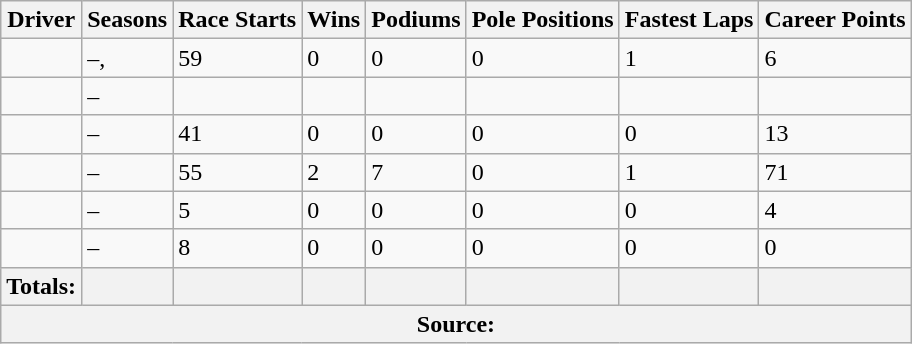<table class="wikitable sortable" border="1">
<tr>
<th>Driver</th>
<th>Seasons</th>
<th>Race Starts</th>
<th>Wins</th>
<th>Podiums</th>
<th>Pole Positions</th>
<th>Fastest Laps</th>
<th>Career Points</th>
</tr>
<tr>
<td></td>
<td>–, </td>
<td>59</td>
<td>0</td>
<td>0</td>
<td>0</td>
<td>1</td>
<td>6</td>
</tr>
<tr>
<td></td>
<td>–</td>
<td></td>
<td></td>
<td></td>
<td></td>
<td></td>
<td></td>
</tr>
<tr>
<td></td>
<td>–</td>
<td>41</td>
<td>0</td>
<td>0</td>
<td>0</td>
<td>0</td>
<td>13</td>
</tr>
<tr>
<td></td>
<td>–</td>
<td>55</td>
<td>2</td>
<td>7</td>
<td>0</td>
<td>1</td>
<td>71</td>
</tr>
<tr>
<td></td>
<td>–</td>
<td>5</td>
<td>0</td>
<td>0</td>
<td>0</td>
<td>0</td>
<td>4</td>
</tr>
<tr>
<td></td>
<td>–</td>
<td>8</td>
<td>0</td>
<td>0</td>
<td>0</td>
<td>0</td>
<td>0</td>
</tr>
<tr>
<th>Totals:</th>
<th></th>
<th></th>
<th></th>
<th></th>
<th></th>
<th></th>
<th></th>
</tr>
<tr>
<th colspan="8">Source:</th>
</tr>
</table>
